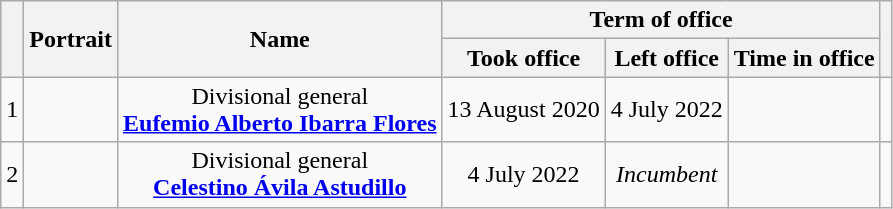<table class="wikitable" style="text-align:center">
<tr>
<th rowspan=2></th>
<th rowspan=2>Portrait</th>
<th rowspan=2>Name<br></th>
<th colspan=3>Term of office</th>
<th rowspan=2></th>
</tr>
<tr>
<th>Took office</th>
<th>Left office</th>
<th>Time in office</th>
</tr>
<tr>
<td>1</td>
<td></td>
<td>Divisional general<br><strong><a href='#'>Eufemio Alberto Ibarra Flores</a></strong><br></td>
<td>13 August 2020</td>
<td>4 July 2022</td>
<td></td>
<td></td>
</tr>
<tr>
<td>2</td>
<td></td>
<td>Divisional general<br><strong><a href='#'>Celestino Ávila Astudillo</a></strong><br></td>
<td>4 July 2022</td>
<td><em>Incumbent</em></td>
<td></td>
<td></td>
</tr>
</table>
